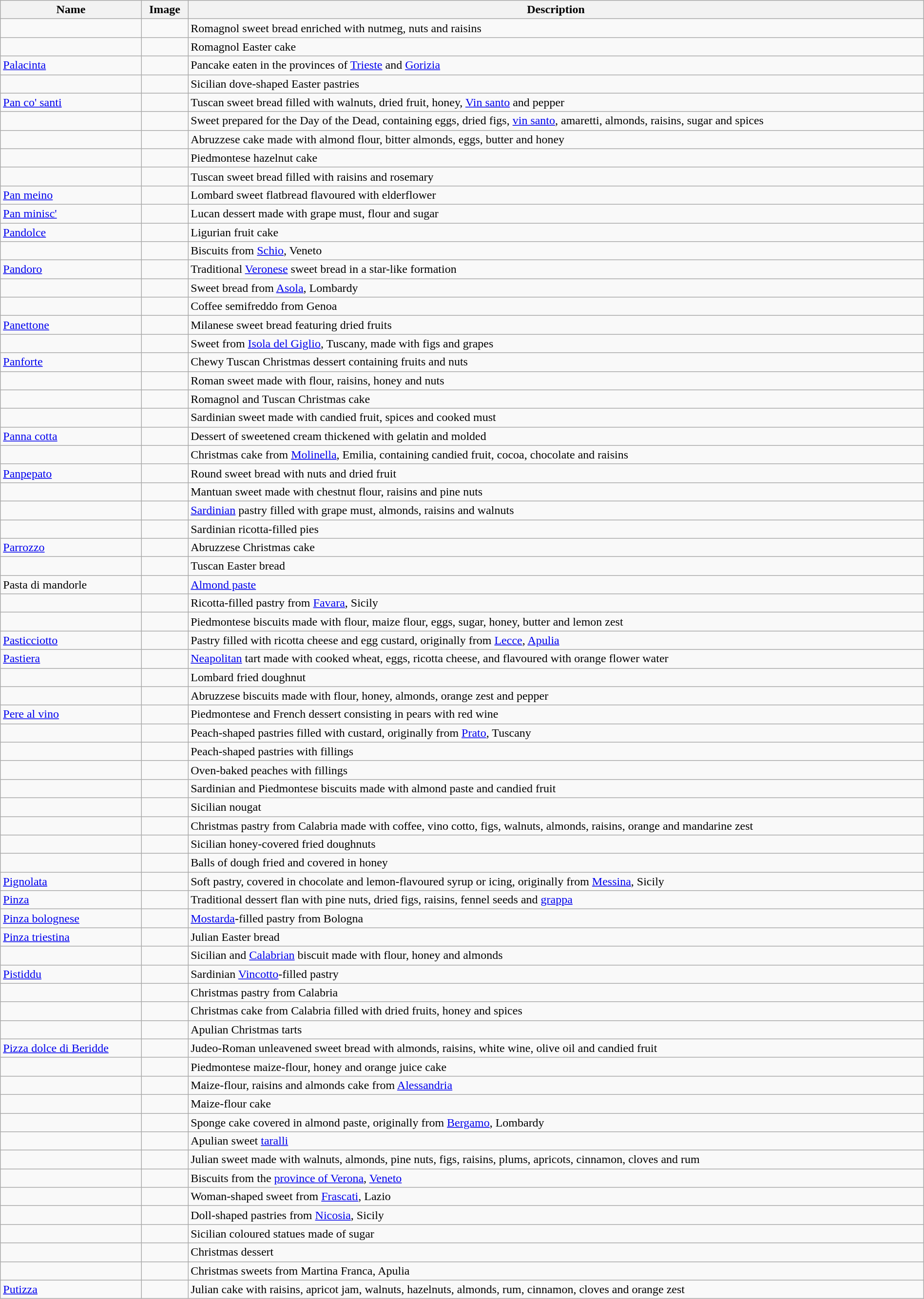<table class="wikitable sortable" width="100%">
<tr>
<th>Name</th>
<th class="unsortable">Image</th>
<th>Description</th>
</tr>
<tr>
<td></td>
<td></td>
<td>Romagnol sweet bread enriched with nutmeg, nuts and raisins</td>
</tr>
<tr>
<td></td>
<td></td>
<td>Romagnol Easter cake</td>
</tr>
<tr>
<td><a href='#'>Palacinta</a></td>
<td></td>
<td>Pancake eaten in the provinces of <a href='#'>Trieste</a> and <a href='#'>Gorizia</a></td>
</tr>
<tr>
<td></td>
<td></td>
<td>Sicilian dove-shaped Easter pastries</td>
</tr>
<tr>
<td><a href='#'>Pan co' santi</a></td>
<td></td>
<td>Tuscan sweet bread filled with walnuts, dried fruit, honey, <a href='#'>Vin santo</a> and pepper</td>
</tr>
<tr>
<td></td>
<td></td>
<td>Sweet prepared for the Day of the Dead, containing eggs, dried figs, <a href='#'>vin santo</a>, amaretti, almonds, raisins, sugar and spices</td>
</tr>
<tr>
<td></td>
<td></td>
<td>Abruzzese cake made with almond flour, bitter almonds, eggs, butter and honey</td>
</tr>
<tr>
<td></td>
<td></td>
<td>Piedmontese hazelnut cake</td>
</tr>
<tr>
<td></td>
<td></td>
<td>Tuscan sweet bread filled with raisins and rosemary</td>
</tr>
<tr>
<td><a href='#'>Pan meino</a></td>
<td></td>
<td>Lombard sweet flatbread flavoured with elderflower</td>
</tr>
<tr>
<td><a href='#'>Pan minisc'</a></td>
<td></td>
<td>Lucan dessert made with grape must, flour and sugar</td>
</tr>
<tr>
<td><a href='#'>Pandolce</a></td>
<td></td>
<td>Ligurian fruit cake</td>
</tr>
<tr>
<td></td>
<td></td>
<td>Biscuits from <a href='#'>Schio</a>, Veneto</td>
</tr>
<tr>
<td><a href='#'>Pandoro</a></td>
<td></td>
<td>Traditional <a href='#'>Veronese</a> sweet bread in a star-like formation</td>
</tr>
<tr>
<td></td>
<td></td>
<td>Sweet bread from <a href='#'>Asola</a>, Lombardy</td>
</tr>
<tr>
<td></td>
<td></td>
<td>Coffee semifreddo from Genoa</td>
</tr>
<tr>
<td><a href='#'>Panettone</a></td>
<td></td>
<td>Milanese sweet bread featuring dried fruits</td>
</tr>
<tr>
<td></td>
<td></td>
<td>Sweet from <a href='#'>Isola del Giglio</a>, Tuscany, made with figs and grapes</td>
</tr>
<tr>
<td><a href='#'>Panforte</a></td>
<td></td>
<td>Chewy Tuscan Christmas dessert containing fruits and nuts</td>
</tr>
<tr>
<td></td>
<td></td>
<td>Roman sweet made with flour, raisins, honey and nuts</td>
</tr>
<tr>
<td></td>
<td></td>
<td>Romagnol and Tuscan Christmas cake</td>
</tr>
<tr>
<td></td>
<td></td>
<td>Sardinian sweet made with candied fruit, spices and cooked must</td>
</tr>
<tr>
<td><a href='#'>Panna cotta</a></td>
<td></td>
<td>Dessert of sweetened cream thickened with gelatin and molded</td>
</tr>
<tr>
<td></td>
<td></td>
<td>Christmas cake from <a href='#'>Molinella</a>, Emilia, containing candied fruit, cocoa, chocolate and raisins</td>
</tr>
<tr>
<td><a href='#'>Panpepato</a></td>
<td></td>
<td>Round sweet bread with nuts and dried fruit</td>
</tr>
<tr>
<td></td>
<td></td>
<td>Mantuan sweet made with chestnut flour, raisins and pine nuts</td>
</tr>
<tr>
<td></td>
<td></td>
<td><a href='#'>Sardinian</a> pastry filled with grape must, almonds, raisins and walnuts</td>
</tr>
<tr>
<td></td>
<td></td>
<td>Sardinian ricotta-filled pies</td>
</tr>
<tr>
<td><a href='#'>Parrozzo</a></td>
<td></td>
<td>Abruzzese Christmas cake</td>
</tr>
<tr>
<td></td>
<td></td>
<td>Tuscan Easter bread</td>
</tr>
<tr>
<td>Pasta di mandorle</td>
<td></td>
<td><a href='#'>Almond paste</a></td>
</tr>
<tr>
<td></td>
<td></td>
<td>Ricotta-filled pastry from <a href='#'>Favara</a>, Sicily</td>
</tr>
<tr>
<td></td>
<td></td>
<td>Piedmontese biscuits made with flour, maize flour, eggs, sugar, honey, butter and lemon zest</td>
</tr>
<tr>
<td><a href='#'>Pasticciotto</a></td>
<td></td>
<td>Pastry filled with ricotta cheese and egg custard, originally from <a href='#'>Lecce</a>, <a href='#'>Apulia</a></td>
</tr>
<tr>
<td><a href='#'>Pastiera</a></td>
<td></td>
<td><a href='#'>Neapolitan</a> tart made with cooked wheat, eggs, ricotta cheese, and flavoured with orange flower water</td>
</tr>
<tr>
<td></td>
<td></td>
<td>Lombard fried doughnut</td>
</tr>
<tr>
<td></td>
<td></td>
<td>Abruzzese biscuits made with flour, honey, almonds, orange zest and pepper</td>
</tr>
<tr>
<td><a href='#'>Pere al vino</a></td>
<td></td>
<td>Piedmontese and French dessert consisting in pears with red wine</td>
</tr>
<tr>
<td></td>
<td></td>
<td>Peach-shaped pastries filled with custard, originally from <a href='#'>Prato</a>, Tuscany</td>
</tr>
<tr>
<td></td>
<td></td>
<td>Peach-shaped pastries with fillings</td>
</tr>
<tr>
<td></td>
<td></td>
<td>Oven-baked peaches with fillings</td>
</tr>
<tr>
<td></td>
<td></td>
<td>Sardinian and Piedmontese biscuits made with almond paste and candied fruit</td>
</tr>
<tr>
<td></td>
<td></td>
<td>Sicilian nougat</td>
</tr>
<tr>
<td></td>
<td></td>
<td>Christmas pastry from Calabria made with coffee, vino cotto, figs, walnuts, almonds, raisins, orange and mandarine zest</td>
</tr>
<tr>
<td></td>
<td></td>
<td>Sicilian honey-covered fried doughnuts</td>
</tr>
<tr>
<td></td>
<td></td>
<td>Balls of dough fried and covered in honey</td>
</tr>
<tr>
<td><a href='#'>Pignolata</a></td>
<td></td>
<td>Soft pastry, covered in chocolate and lemon-flavoured syrup or icing, originally from <a href='#'>Messina</a>, Sicily</td>
</tr>
<tr>
<td><a href='#'>Pinza</a></td>
<td></td>
<td>Traditional dessert flan with pine nuts, dried figs, raisins, fennel seeds and <a href='#'>grappa</a></td>
</tr>
<tr>
<td><a href='#'>Pinza bolognese</a></td>
<td></td>
<td><a href='#'>Mostarda</a>-filled pastry from Bologna</td>
</tr>
<tr>
<td><a href='#'>Pinza triestina</a></td>
<td></td>
<td>Julian Easter bread</td>
</tr>
<tr>
<td></td>
<td></td>
<td>Sicilian and <a href='#'>Calabrian</a> biscuit made with flour, honey and almonds</td>
</tr>
<tr>
<td><a href='#'>Pistiddu</a></td>
<td></td>
<td>Sardinian <a href='#'>Vincotto</a>-filled pastry</td>
</tr>
<tr>
<td></td>
<td></td>
<td>Christmas pastry from Calabria</td>
</tr>
<tr>
<td></td>
<td></td>
<td>Christmas cake from Calabria filled with dried fruits, honey and spices</td>
</tr>
<tr>
<td></td>
<td></td>
<td>Apulian Christmas tarts</td>
</tr>
<tr>
<td><a href='#'>Pizza dolce di Beridde</a></td>
<td></td>
<td>Judeo-Roman unleavened sweet bread with almonds, raisins, white wine, olive oil and candied fruit</td>
</tr>
<tr>
<td></td>
<td></td>
<td>Piedmontese maize-flour, honey and orange juice cake</td>
</tr>
<tr>
<td></td>
<td></td>
<td>Maize-flour, raisins and almonds cake from <a href='#'>Alessandria</a></td>
</tr>
<tr>
<td></td>
<td></td>
<td>Maize-flour cake</td>
</tr>
<tr>
<td></td>
<td></td>
<td>Sponge cake covered in almond paste, originally from <a href='#'>Bergamo</a>, Lombardy</td>
</tr>
<tr>
<td></td>
<td></td>
<td>Apulian sweet <a href='#'>taralli</a></td>
</tr>
<tr>
<td></td>
<td></td>
<td>Julian sweet made with walnuts, almonds, pine nuts, figs, raisins, plums, apricots, cinnamon, cloves and rum</td>
</tr>
<tr>
<td></td>
<td></td>
<td>Biscuits from the <a href='#'>province of Verona</a>, <a href='#'>Veneto</a></td>
</tr>
<tr>
<td></td>
<td></td>
<td>Woman-shaped sweet from <a href='#'>Frascati</a>, Lazio</td>
</tr>
<tr>
<td></td>
<td></td>
<td>Doll-shaped pastries from <a href='#'>Nicosia</a>, Sicily</td>
</tr>
<tr>
<td></td>
<td></td>
<td>Sicilian coloured statues made of sugar</td>
</tr>
<tr>
<td></td>
<td></td>
<td>Christmas dessert</td>
</tr>
<tr>
<td></td>
<td></td>
<td>Christmas sweets from Martina Franca, Apulia</td>
</tr>
<tr>
<td><a href='#'>Putizza</a></td>
<td></td>
<td>Julian cake with raisins, apricot jam, walnuts, hazelnuts, almonds, rum, cinnamon, cloves and orange zest</td>
</tr>
</table>
